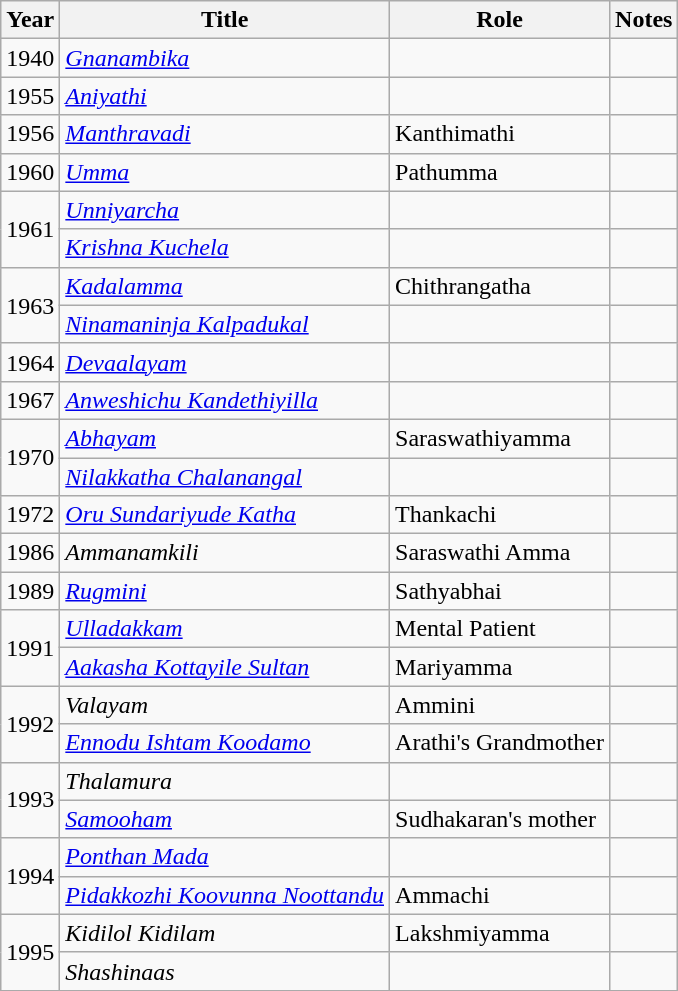<table class="wikitable sortable">
<tr>
<th>Year</th>
<th>Title</th>
<th>Role</th>
<th class="unsortable">Notes</th>
</tr>
<tr>
<td>1940</td>
<td><em><a href='#'>Gnanambika</a></em></td>
<td></td>
<td></td>
</tr>
<tr>
<td>1955</td>
<td><em><a href='#'>Aniyathi</a></em></td>
<td></td>
<td></td>
</tr>
<tr>
<td>1956</td>
<td><em><a href='#'>Manthravadi</a></em></td>
<td>Kanthimathi</td>
<td></td>
</tr>
<tr>
<td>1960</td>
<td><em><a href='#'>Umma</a></em></td>
<td>Pathumma</td>
<td></td>
</tr>
<tr>
<td rowspan=2>1961</td>
<td><em><a href='#'>Unniyarcha</a></em></td>
<td></td>
<td></td>
</tr>
<tr>
<td><em><a href='#'>Krishna Kuchela</a></em></td>
<td></td>
<td></td>
</tr>
<tr>
<td rowspan=2>1963</td>
<td><em><a href='#'>Kadalamma</a></em></td>
<td>Chithrangatha</td>
<td></td>
</tr>
<tr>
<td><em><a href='#'>Ninamaninja Kalpadukal</a></em></td>
<td></td>
<td></td>
</tr>
<tr>
<td>1964</td>
<td><em><a href='#'>Devaalayam</a></em></td>
<td></td>
<td></td>
</tr>
<tr>
<td>1967</td>
<td><em><a href='#'>Anweshichu Kandethiyilla</a></em></td>
<td></td>
<td></td>
</tr>
<tr>
<td rowspan=2>1970</td>
<td><em><a href='#'>Abhayam</a></em></td>
<td>Saraswathiyamma</td>
<td></td>
</tr>
<tr>
<td><em><a href='#'>Nilakkatha Chalanangal</a></em></td>
<td></td>
<td></td>
</tr>
<tr>
<td>1972</td>
<td><em><a href='#'>Oru Sundariyude Katha</a></em></td>
<td>Thankachi</td>
<td></td>
</tr>
<tr>
<td>1986</td>
<td><em>Ammanamkili</em></td>
<td>Saraswathi Amma</td>
<td></td>
</tr>
<tr>
<td>1989</td>
<td><em><a href='#'>Rugmini</a></em></td>
<td>Sathyabhai</td>
<td></td>
</tr>
<tr>
<td rowspan=2>1991</td>
<td><em><a href='#'>Ulladakkam</a></em></td>
<td>Mental Patient</td>
<td></td>
</tr>
<tr>
<td><em><a href='#'>Aakasha Kottayile Sultan</a></em></td>
<td>Mariyamma</td>
<td></td>
</tr>
<tr>
<td rowspan=2>1992</td>
<td><em>Valayam</em></td>
<td>Ammini</td>
<td></td>
</tr>
<tr>
<td><em><a href='#'>Ennodu Ishtam Koodamo</a></em></td>
<td>Arathi's Grandmother</td>
<td></td>
</tr>
<tr>
<td rowspan=2>1993</td>
<td><em>Thalamura</em></td>
<td></td>
<td></td>
</tr>
<tr>
<td><em><a href='#'>Samooham</a></em></td>
<td>Sudhakaran's mother</td>
<td></td>
</tr>
<tr>
<td rowspan=2>1994</td>
<td><em><a href='#'>Ponthan Mada</a></em></td>
<td></td>
<td></td>
</tr>
<tr>
<td><em><a href='#'>Pidakkozhi Koovunna Noottandu</a></em></td>
<td>Ammachi</td>
<td></td>
</tr>
<tr>
<td rowspan=2>1995</td>
<td><em>Kidilol Kidilam</em></td>
<td>Lakshmiyamma</td>
<td></td>
</tr>
<tr>
<td><em>Shashinaas</em></td>
<td></td>
<td></td>
</tr>
<tr>
</tr>
</table>
